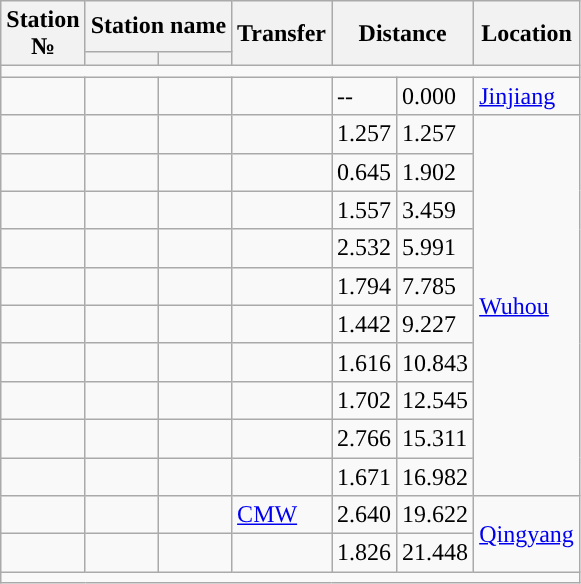<table class="wikitable">
<tr>
<th rowspan="2">Station<br>№</th>
<th colspan=2>Station name</th>
<th rowspan=2>Transfer</th>
<th colspan="2" rowspan="2">Distance<br></th>
<th rowspan=2>Location</th>
</tr>
<tr>
<th></th>
<th></th>
</tr>
<tr style="background:#">
<td colspan="7"></td>
</tr>
<tr>
<td></td>
<td></td>
<td></td>
<td></td>
<td>--</td>
<td>0.000</td>
<td><a href='#'>Jinjiang</a></td>
</tr>
<tr>
<td></td>
<td></td>
<td></td>
<td></td>
<td>1.257</td>
<td>1.257</td>
<td rowspan="10"><a href='#'>Wuhou</a></td>
</tr>
<tr>
<td></td>
<td></td>
<td></td>
<td> </td>
<td>0.645</td>
<td>1.902</td>
</tr>
<tr>
<td></td>
<td></td>
<td></td>
<td></td>
<td>1.557</td>
<td>3.459</td>
</tr>
<tr>
<td></td>
<td></td>
<td></td>
<td></td>
<td>2.532</td>
<td>5.991</td>
</tr>
<tr>
<td></td>
<td></td>
<td></td>
<td></td>
<td>1.794</td>
<td>7.785</td>
</tr>
<tr>
<td></td>
<td></td>
<td></td>
<td></td>
<td>1.442</td>
<td>9.227</td>
</tr>
<tr>
<td></td>
<td></td>
<td></td>
<td></td>
<td>1.616</td>
<td>10.843</td>
</tr>
<tr>
<td></td>
<td></td>
<td></td>
<td></td>
<td>1.702</td>
<td>12.545</td>
</tr>
<tr>
<td></td>
<td></td>
<td></td>
<td></td>
<td>2.766</td>
<td>15.311</td>
</tr>
<tr>
<td></td>
<td></td>
<td></td>
<td></td>
<td>1.671</td>
<td>16.982</td>
</tr>
<tr>
<td></td>
<td></td>
<td></td>
<td> <a href='#'>CMW</a><br> </td>
<td>2.640</td>
<td>19.622</td>
<td rowspan="2"><a href='#'>Qingyang</a></td>
</tr>
<tr>
<td></td>
<td></td>
<td></td>
<td></td>
<td>1.826</td>
<td>21.448</td>
</tr>
<tr style="background:#">
<td colspan="7"></td>
</tr>
</table>
